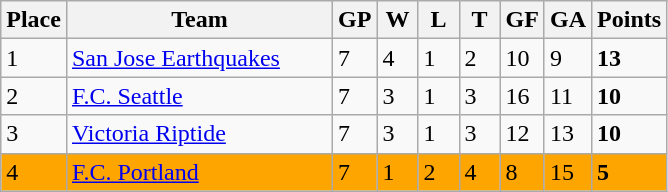<table class="wikitable">
<tr>
<th>Place</th>
<th width="170">Team</th>
<th width="20">GP</th>
<th width="20">W</th>
<th width="20">L</th>
<th width="20">T</th>
<th width="20">GF</th>
<th width="20">GA</th>
<th>Points</th>
</tr>
<tr>
<td>1</td>
<td><a href='#'>San Jose Earthquakes</a></td>
<td>7</td>
<td>4</td>
<td>1</td>
<td>2</td>
<td>10</td>
<td>9</td>
<td><strong>13</strong></td>
</tr>
<tr>
<td>2</td>
<td><a href='#'>F.C. Seattle</a></td>
<td>7</td>
<td>3</td>
<td>1</td>
<td>3</td>
<td>16</td>
<td>11</td>
<td><strong>10</strong></td>
</tr>
<tr>
<td>3</td>
<td><a href='#'>Victoria Riptide</a></td>
<td>7</td>
<td>3</td>
<td>1</td>
<td>3</td>
<td>12</td>
<td>13</td>
<td><strong>10</strong></td>
</tr>
<tr bgcolor=#FFA500>
<td>4</td>
<td><a href='#'>F.C. Portland</a></td>
<td>7</td>
<td>1</td>
<td>2</td>
<td>4</td>
<td>8</td>
<td>15</td>
<td><strong>5</strong></td>
</tr>
</table>
